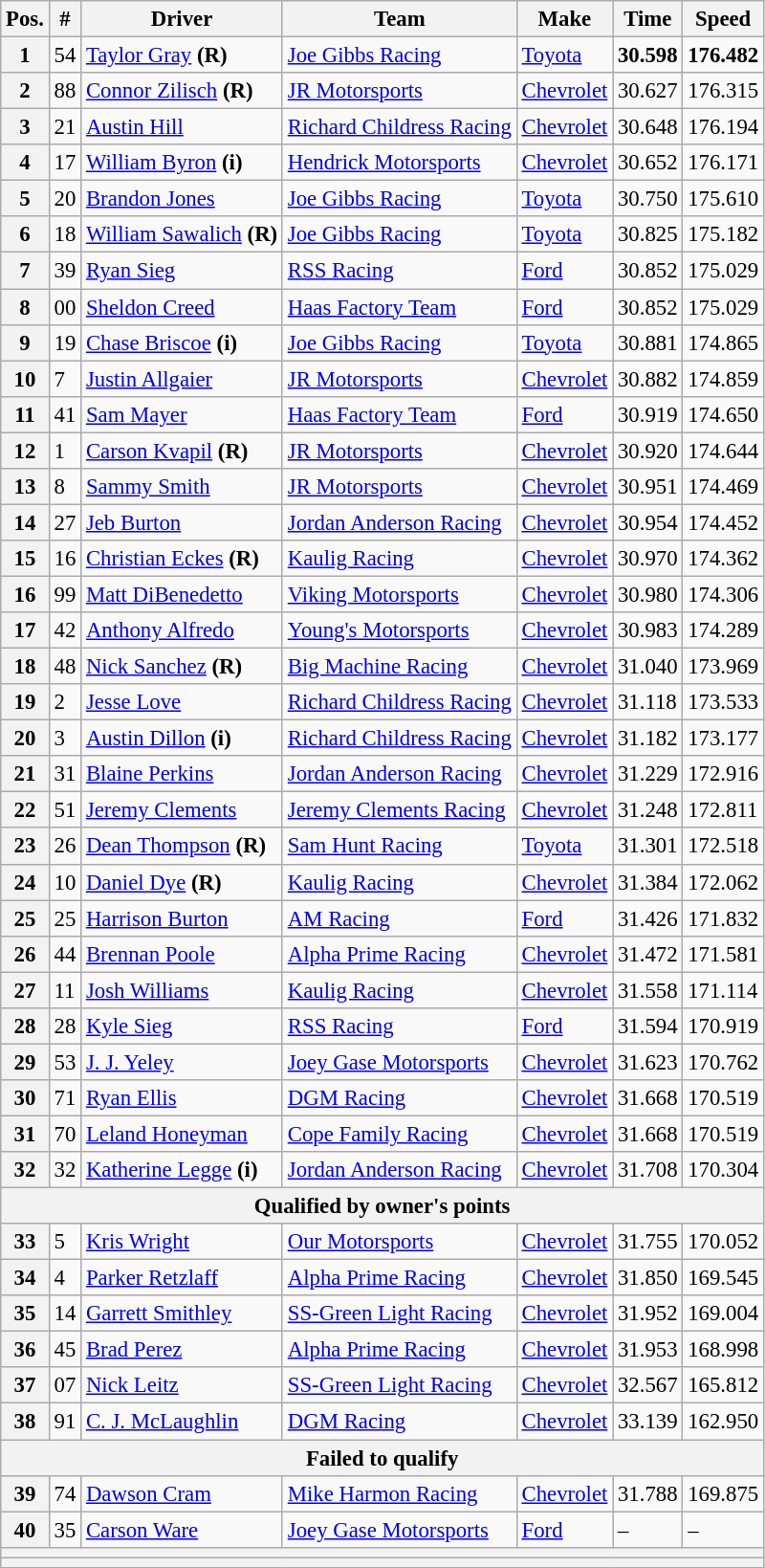<table class="wikitable" style="font-size:95%">
<tr>
<th>Pos.</th>
<th>#</th>
<th>Driver</th>
<th>Team</th>
<th>Make</th>
<th>Time</th>
<th>Speed</th>
</tr>
<tr>
<th>1</th>
<td>54</td>
<td><a href='#'>Taylor Gray</a> <strong>(R)</strong></td>
<td><a href='#'>Joe Gibbs Racing</a></td>
<td><a href='#'>Toyota</a></td>
<td><strong>30.598</strong></td>
<td><strong>176.482</strong></td>
</tr>
<tr>
<th>2</th>
<td>88</td>
<td><a href='#'>Connor Zilisch</a> <strong>(R)</strong></td>
<td><a href='#'>JR Motorsports</a></td>
<td><a href='#'>Chevrolet</a></td>
<td>30.627</td>
<td>176.315</td>
</tr>
<tr>
<th>3</th>
<td>21</td>
<td><a href='#'>Austin Hill</a></td>
<td><a href='#'>Richard Childress Racing</a></td>
<td><a href='#'>Chevrolet</a></td>
<td>30.648</td>
<td>176.194</td>
</tr>
<tr>
<th>4</th>
<td>17</td>
<td><a href='#'>William Byron</a> <strong>(i)</strong></td>
<td><a href='#'>Hendrick Motorsports</a></td>
<td><a href='#'>Chevrolet</a></td>
<td>30.652</td>
<td>176.171</td>
</tr>
<tr>
<th>5</th>
<td>20</td>
<td><a href='#'>Brandon Jones</a></td>
<td><a href='#'>Joe Gibbs Racing</a></td>
<td><a href='#'>Toyota</a></td>
<td>30.750</td>
<td>175.610</td>
</tr>
<tr>
<th>6</th>
<td>18</td>
<td><a href='#'>William Sawalich</a> <strong>(R)</strong></td>
<td><a href='#'>Joe Gibbs Racing</a></td>
<td><a href='#'>Toyota</a></td>
<td>30.825</td>
<td>175.182</td>
</tr>
<tr>
<th>7</th>
<td>39</td>
<td><a href='#'>Ryan Sieg</a></td>
<td><a href='#'>RSS Racing</a></td>
<td><a href='#'>Ford</a></td>
<td>30.852</td>
<td>175.029</td>
</tr>
<tr>
<th>8</th>
<td>00</td>
<td><a href='#'>Sheldon Creed</a></td>
<td><a href='#'>Haas Factory Team</a></td>
<td><a href='#'>Ford</a></td>
<td>30.852</td>
<td>175.029</td>
</tr>
<tr>
<th>9</th>
<td>19</td>
<td><a href='#'>Chase Briscoe</a> <strong>(i)</strong></td>
<td><a href='#'>Joe Gibbs Racing</a></td>
<td><a href='#'>Toyota</a></td>
<td>30.881</td>
<td>174.865</td>
</tr>
<tr>
<th>10</th>
<td>7</td>
<td><a href='#'>Justin Allgaier</a></td>
<td><a href='#'>JR Motorsports</a></td>
<td><a href='#'>Chevrolet</a></td>
<td>30.882</td>
<td>174.859</td>
</tr>
<tr>
<th>11</th>
<td>41</td>
<td><a href='#'>Sam Mayer</a></td>
<td><a href='#'>Haas Factory Team</a></td>
<td><a href='#'>Ford</a></td>
<td>30.919</td>
<td>174.650</td>
</tr>
<tr>
<th>12</th>
<td>1</td>
<td><a href='#'>Carson Kvapil</a> <strong>(R)</strong></td>
<td><a href='#'>JR Motorsports</a></td>
<td><a href='#'>Chevrolet</a></td>
<td>30.920</td>
<td>174.644</td>
</tr>
<tr>
<th>13</th>
<td>8</td>
<td><a href='#'>Sammy Smith</a></td>
<td><a href='#'>JR Motorsports</a></td>
<td><a href='#'>Chevrolet</a></td>
<td>30.951</td>
<td>174.469</td>
</tr>
<tr>
<th>14</th>
<td>27</td>
<td><a href='#'>Jeb Burton</a></td>
<td><a href='#'>Jordan Anderson Racing</a></td>
<td><a href='#'>Chevrolet</a></td>
<td>30.954</td>
<td>174.452</td>
</tr>
<tr>
<th>15</th>
<td>16</td>
<td><a href='#'>Christian Eckes</a> <strong>(R)</strong></td>
<td><a href='#'>Kaulig Racing</a></td>
<td><a href='#'>Chevrolet</a></td>
<td>30.970</td>
<td>174.362</td>
</tr>
<tr>
<th>16</th>
<td>99</td>
<td><a href='#'>Matt DiBenedetto</a></td>
<td><a href='#'>Viking Motorsports</a></td>
<td><a href='#'>Chevrolet</a></td>
<td>30.980</td>
<td>174.306</td>
</tr>
<tr>
<th>17</th>
<td>42</td>
<td><a href='#'>Anthony Alfredo</a></td>
<td><a href='#'>Young's Motorsports</a></td>
<td><a href='#'>Chevrolet</a></td>
<td>30.983</td>
<td>174.289</td>
</tr>
<tr>
<th>18</th>
<td>48</td>
<td><a href='#'>Nick Sanchez</a> <strong>(R)</strong></td>
<td><a href='#'>Big Machine Racing</a></td>
<td><a href='#'>Chevrolet</a></td>
<td>31.040</td>
<td>173.969</td>
</tr>
<tr>
<th>19</th>
<td>2</td>
<td><a href='#'>Jesse Love</a></td>
<td><a href='#'>Richard Childress Racing</a></td>
<td><a href='#'>Chevrolet</a></td>
<td>31.118</td>
<td>173.533</td>
</tr>
<tr>
<th>20</th>
<td>3</td>
<td><a href='#'>Austin Dillon</a> <strong>(i)</strong></td>
<td><a href='#'>Richard Childress Racing</a></td>
<td><a href='#'>Chevrolet</a></td>
<td>31.182</td>
<td>173.177</td>
</tr>
<tr>
<th>21</th>
<td>31</td>
<td><a href='#'>Blaine Perkins</a></td>
<td><a href='#'>Jordan Anderson Racing</a></td>
<td><a href='#'>Chevrolet</a></td>
<td>31.229</td>
<td>172.916</td>
</tr>
<tr>
<th>22</th>
<td>51</td>
<td><a href='#'>Jeremy Clements</a></td>
<td><a href='#'>Jeremy Clements Racing</a></td>
<td><a href='#'>Chevrolet</a></td>
<td>31.248</td>
<td>172.811</td>
</tr>
<tr>
<th>23</th>
<td>26</td>
<td><a href='#'>Dean Thompson</a> <strong>(R)</strong></td>
<td><a href='#'>Sam Hunt Racing</a></td>
<td><a href='#'>Toyota</a></td>
<td>31.301</td>
<td>172.518</td>
</tr>
<tr>
<th>24</th>
<td>10</td>
<td><a href='#'>Daniel Dye</a> <strong>(R)</strong></td>
<td><a href='#'>Kaulig Racing</a></td>
<td><a href='#'>Chevrolet</a></td>
<td>31.384</td>
<td>172.062</td>
</tr>
<tr>
<th>25</th>
<td>25</td>
<td><a href='#'>Harrison Burton</a></td>
<td><a href='#'>AM Racing</a></td>
<td><a href='#'>Ford</a></td>
<td>31.426</td>
<td>171.832</td>
</tr>
<tr>
<th>26</th>
<td>44</td>
<td><a href='#'>Brennan Poole</a></td>
<td><a href='#'>Alpha Prime Racing</a></td>
<td><a href='#'>Chevrolet</a></td>
<td>31.472</td>
<td>171.581</td>
</tr>
<tr>
<th>27</th>
<td>11</td>
<td><a href='#'>Josh Williams</a></td>
<td><a href='#'>Kaulig Racing</a></td>
<td><a href='#'>Chevrolet</a></td>
<td>31.558</td>
<td>171.114</td>
</tr>
<tr>
<th>28</th>
<td>28</td>
<td><a href='#'>Kyle Sieg</a></td>
<td><a href='#'>RSS Racing</a></td>
<td><a href='#'>Ford</a></td>
<td>31.594</td>
<td>170.919</td>
</tr>
<tr>
<th>29</th>
<td>53</td>
<td><a href='#'>J. J. Yeley</a></td>
<td><a href='#'>Joey Gase Motorsports</a></td>
<td><a href='#'>Chevrolet</a></td>
<td>31.623</td>
<td>170.762</td>
</tr>
<tr>
<th>30</th>
<td>71</td>
<td><a href='#'>Ryan Ellis</a></td>
<td><a href='#'>DGM Racing</a></td>
<td><a href='#'>Chevrolet</a></td>
<td>31.668</td>
<td>170.519</td>
</tr>
<tr>
<th>31</th>
<td>70</td>
<td><a href='#'>Leland Honeyman</a></td>
<td><a href='#'>Cope Family Racing</a></td>
<td><a href='#'>Chevrolet</a></td>
<td>31.668</td>
<td>170.519</td>
</tr>
<tr>
<th>32</th>
<td>32</td>
<td><a href='#'>Katherine Legge</a> <strong>(i)</strong></td>
<td><a href='#'>Jordan Anderson Racing</a></td>
<td><a href='#'>Chevrolet</a></td>
<td>31.708</td>
<td>170.304</td>
</tr>
<tr>
<th colspan="7">Qualified by owner's points</th>
</tr>
<tr>
<th>33</th>
<td>5</td>
<td><a href='#'>Kris Wright</a></td>
<td><a href='#'>Our Motorsports</a></td>
<td><a href='#'>Chevrolet</a></td>
<td>31.755</td>
<td>170.052</td>
</tr>
<tr>
<th>34</th>
<td>4</td>
<td><a href='#'>Parker Retzlaff</a></td>
<td><a href='#'>Alpha Prime Racing</a></td>
<td><a href='#'>Chevrolet</a></td>
<td>31.850</td>
<td>169.545</td>
</tr>
<tr>
<th>35</th>
<td>14</td>
<td><a href='#'>Garrett Smithley</a></td>
<td><a href='#'>SS-Green Light Racing</a></td>
<td><a href='#'>Chevrolet</a></td>
<td>31.952</td>
<td>169.004</td>
</tr>
<tr>
<th>36</th>
<td>45</td>
<td><a href='#'>Brad Perez</a></td>
<td><a href='#'>Alpha Prime Racing</a></td>
<td><a href='#'>Chevrolet</a></td>
<td>31.953</td>
<td>168.998</td>
</tr>
<tr>
<th>37</th>
<td>07</td>
<td><a href='#'>Nick Leitz</a></td>
<td><a href='#'>SS-Green Light Racing</a></td>
<td><a href='#'>Chevrolet</a></td>
<td>32.567</td>
<td>165.812</td>
</tr>
<tr>
<th>38</th>
<td>91</td>
<td><a href='#'>C. J. McLaughlin</a></td>
<td><a href='#'>DGM Racing</a></td>
<td><a href='#'>Chevrolet</a></td>
<td>33.139</td>
<td>162.950</td>
</tr>
<tr>
<th colspan="7">Failed to qualify</th>
</tr>
<tr>
<th>39</th>
<td>74</td>
<td><a href='#'>Dawson Cram</a></td>
<td><a href='#'>Mike Harmon Racing</a></td>
<td><a href='#'>Chevrolet</a></td>
<td>31.788</td>
<td>169.875</td>
</tr>
<tr>
<th>40</th>
<td>35</td>
<td><a href='#'>Carson Ware</a></td>
<td><a href='#'>Joey Gase Motorsports</a></td>
<td><a href='#'>Ford</a></td>
<td>–</td>
<td>–</td>
</tr>
<tr>
<th colspan="7"></th>
</tr>
<tr>
<th colspan="7"></th>
</tr>
</table>
